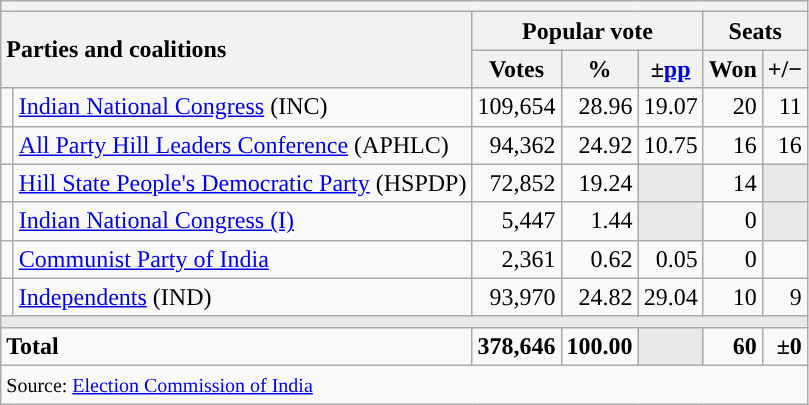<table class=wikitable style=text-align:right>
<tr>
<th colspan=10></th>
</tr>
<tr>
<th style="text-align:left;" rowspan="2" colspan="2">Parties and coalitions</th>
<th colspan="3">Popular vote</th>
<th colspan="2">Seats</th>
</tr>
<tr>
<th>Votes</th>
<th>%</th>
<th>±<a href='#'>pp</a></th>
<th>Won</th>
<th>+/−</th>
</tr>
<tr>
<td width="1" style="color:inherit;background:"></td>
<td align="left"><a href='#'>Indian National Congress</a> (INC)</td>
<td>109,654</td>
<td>28.96</td>
<td>19.07 </td>
<td>20</td>
<td>11 </td>
</tr>
<tr>
<td width="1" style="color:inherit;background:"></td>
<td align="left"><a href='#'>All Party Hill Leaders Conference</a> (APHLC)</td>
<td>94,362</td>
<td>24.92</td>
<td>10.75 </td>
<td>16</td>
<td>16 </td>
</tr>
<tr>
<td width="1" style="color:inherit;background:"></td>
<td align="left"><a href='#'>Hill State People's Democratic Party</a> (HSPDP)</td>
<td>72,852</td>
<td>19.24</td>
<td style="color:inherit;background:#E9E9E9"></td>
<td>14</td>
<td style="color:inherit;background:#E9E9E9"></td>
</tr>
<tr>
<td width="1" style="color:inherit;background:"></td>
<td align="left"><a href='#'>Indian National Congress (I)</a></td>
<td>5,447</td>
<td>1.44</td>
<td style="color:inherit;background:#E9E9E9"></td>
<td>0</td>
<td style="color:inherit;background:#E9E9E9"></td>
</tr>
<tr>
<td></td>
<td align="left"><a href='#'>Communist Party of India</a></td>
<td>2,361</td>
<td>0.62</td>
<td>0.05 </td>
<td>0</td>
<td></td>
</tr>
<tr>
<td></td>
<td align="left"><a href='#'>Independents</a> (IND)</td>
<td>93,970</td>
<td>24.82</td>
<td>29.04 </td>
<td>10</td>
<td>9 </td>
</tr>
<tr>
<td colspan="7" bgcolor="#E9E9E9"></td>
</tr>
<tr style="font-weight:bold;">
<td align="left" colspan="2">Total</td>
<td>378,646</td>
<td>100.00</td>
<td bgcolor="#E9E9E9"></td>
<td>60</td>
<td>±0</td>
</tr>
<tr>
<td style="text-align:left;" colspan="7"><small>Source: <a href='#'>Election Commission of India</a></small></td>
</tr>
</table>
